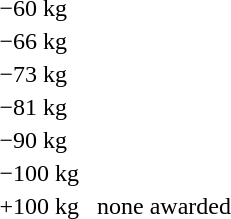<table>
<tr>
<td>−60 kg</td>
<td></td>
<td></td>
<td></td>
</tr>
<tr>
<td>−66 kg</td>
<td></td>
<td></td>
<td></td>
</tr>
<tr>
<td>−73 kg</td>
<td></td>
<td></td>
<td><br></td>
</tr>
<tr>
<td>−81 kg</td>
<td></td>
<td></td>
<td><br></td>
</tr>
<tr>
<td>−90 kg</td>
<td></td>
<td></td>
<td><br></td>
</tr>
<tr>
<td>−100 kg</td>
<td></td>
<td></td>
<td></td>
</tr>
<tr>
<td>+100 kg</td>
<td></td>
<td></td>
<td>none awarded</td>
</tr>
</table>
